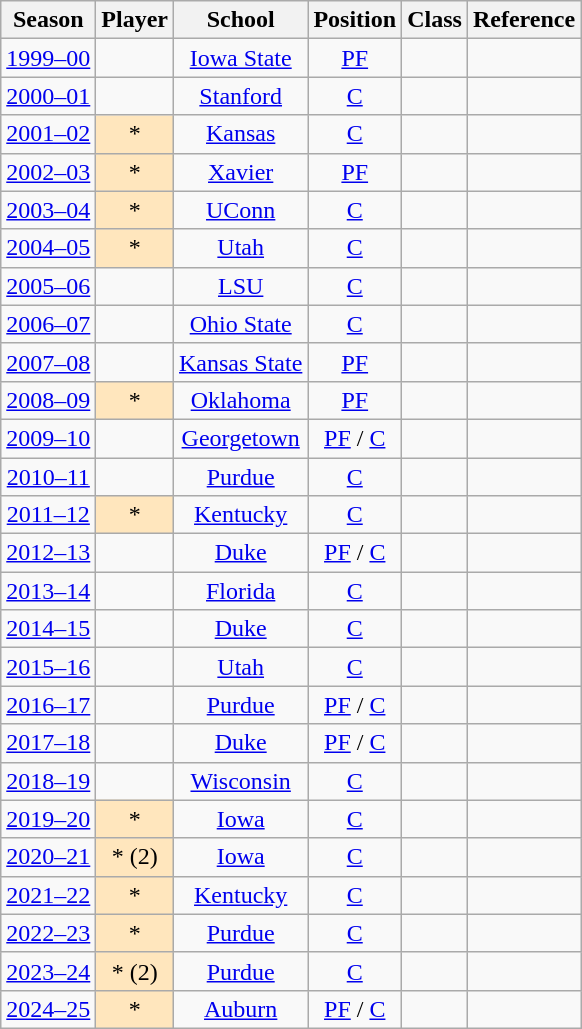<table class="wikitable sortable" style="text-align:center;">
<tr>
<th>Season</th>
<th>Player</th>
<th>School</th>
<th>Position</th>
<th>Class</th>
<th class=unsortable>Reference</th>
</tr>
<tr align="center">
<td><a href='#'>1999–00</a></td>
<td></td>
<td><a href='#'>Iowa State</a></td>
<td><a href='#'>PF</a></td>
<td></td>
<td></td>
</tr>
<tr align="center">
<td><a href='#'>2000–01</a></td>
<td></td>
<td><a href='#'>Stanford</a></td>
<td><a href='#'>C</a></td>
<td></td>
<td></td>
</tr>
<tr align="center">
<td><a href='#'>2001–02</a></td>
<td bgcolor=#ffe6bd>*</td>
<td><a href='#'>Kansas</a></td>
<td><a href='#'>C</a></td>
<td></td>
<td></td>
</tr>
<tr align="center">
<td><a href='#'>2002–03</a></td>
<td bgcolor=#ffe6bd>*</td>
<td><a href='#'>Xavier</a></td>
<td><a href='#'>PF</a></td>
<td></td>
<td></td>
</tr>
<tr align="center">
<td><a href='#'>2003–04</a></td>
<td bgcolor=#ffe6bd>*</td>
<td><a href='#'>UConn</a></td>
<td><a href='#'>C</a></td>
<td></td>
<td></td>
</tr>
<tr align="center">
<td><a href='#'>2004–05</a></td>
<td bgcolor=#ffe6bd>*</td>
<td><a href='#'>Utah</a></td>
<td><a href='#'>C</a></td>
<td></td>
<td></td>
</tr>
<tr align="center">
<td><a href='#'>2005–06</a></td>
<td></td>
<td><a href='#'>LSU</a></td>
<td><a href='#'>C</a></td>
<td></td>
<td></td>
</tr>
<tr align="center">
<td><a href='#'>2006–07</a></td>
<td></td>
<td><a href='#'>Ohio State</a></td>
<td><a href='#'>C</a></td>
<td></td>
<td></td>
</tr>
<tr align="center">
<td><a href='#'>2007–08</a></td>
<td></td>
<td><a href='#'>Kansas State</a></td>
<td><a href='#'>PF</a></td>
<td></td>
<td></td>
</tr>
<tr align="center">
<td><a href='#'>2008–09</a></td>
<td bgcolor=#ffe6bd>*</td>
<td><a href='#'>Oklahoma</a></td>
<td><a href='#'>PF</a></td>
<td></td>
<td></td>
</tr>
<tr align="center">
<td><a href='#'>2009–10</a></td>
<td></td>
<td><a href='#'>Georgetown</a></td>
<td><a href='#'>PF</a> / <a href='#'>C</a></td>
<td></td>
<td></td>
</tr>
<tr align="center">
<td><a href='#'>2010–11</a></td>
<td></td>
<td><a href='#'>Purdue</a></td>
<td><a href='#'>C</a></td>
<td></td>
<td></td>
</tr>
<tr align="center">
<td><a href='#'>2011–12</a></td>
<td bgcolor=#ffe6bd>*</td>
<td><a href='#'>Kentucky</a></td>
<td><a href='#'>C</a></td>
<td></td>
<td></td>
</tr>
<tr align="center">
<td><a href='#'>2012–13</a></td>
<td></td>
<td><a href='#'>Duke</a></td>
<td><a href='#'>PF</a> / <a href='#'>C</a></td>
<td></td>
<td></td>
</tr>
<tr align="center">
<td><a href='#'>2013–14</a></td>
<td></td>
<td><a href='#'>Florida</a></td>
<td><a href='#'>C</a></td>
<td></td>
<td></td>
</tr>
<tr align="center">
<td><a href='#'>2014–15</a></td>
<td></td>
<td><a href='#'>Duke</a></td>
<td><a href='#'>C</a></td>
<td></td>
<td></td>
</tr>
<tr align="center">
<td><a href='#'>2015–16</a></td>
<td></td>
<td><a href='#'>Utah</a></td>
<td><a href='#'>C</a></td>
<td></td>
<td></td>
</tr>
<tr align="center">
<td><a href='#'>2016–17</a></td>
<td></td>
<td><a href='#'>Purdue</a></td>
<td><a href='#'>PF</a> / <a href='#'>C</a></td>
<td></td>
<td></td>
</tr>
<tr align="center">
<td><a href='#'>2017–18</a></td>
<td></td>
<td><a href='#'>Duke</a></td>
<td><a href='#'>PF</a> / <a href='#'>C</a></td>
<td></td>
<td></td>
</tr>
<tr align="center">
<td><a href='#'>2018–19</a></td>
<td></td>
<td><a href='#'>Wisconsin</a></td>
<td><a href='#'>C</a></td>
<td></td>
<td></td>
</tr>
<tr align="center">
<td><a href='#'>2019–20</a></td>
<td bgcolor=#ffe6bd>*</td>
<td><a href='#'>Iowa</a></td>
<td><a href='#'>C</a></td>
<td></td>
<td></td>
</tr>
<tr align="center">
<td><a href='#'>2020–21</a></td>
<td bgcolor=#ffe6bd>* (2)</td>
<td><a href='#'>Iowa</a></td>
<td><a href='#'>C</a></td>
<td></td>
<td></td>
</tr>
<tr align=center>
<td><a href='#'>2021–22</a></td>
<td bgcolor=#ffe6bd>*</td>
<td><a href='#'>Kentucky</a></td>
<td><a href='#'>C</a></td>
<td></td>
<td></td>
</tr>
<tr align=center>
<td><a href='#'>2022–23</a></td>
<td bgcolor=#ffe6bd>*</td>
<td><a href='#'>Purdue</a></td>
<td><a href='#'>C</a></td>
<td></td>
<td></td>
</tr>
<tr align=center>
<td><a href='#'>2023–24</a></td>
<td bgcolor=#ffe6bd>* (2)</td>
<td><a href='#'>Purdue</a></td>
<td><a href='#'>C</a></td>
<td></td>
<td></td>
</tr>
<tr align=center>
<td><a href='#'>2024–25</a></td>
<td bgcolor=#ffe6bd>*</td>
<td><a href='#'>Auburn</a></td>
<td><a href='#'>PF</a> / <a href='#'>C</a></td>
<td></td>
<td></td>
</tr>
</table>
